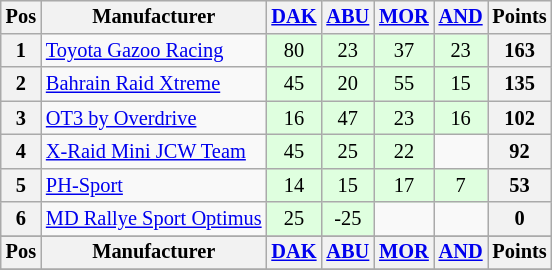<table class="wikitable" style="font-size: 85%; text-align: center; display: inline-table;">
<tr valign="top">
<th valign="middle">Pos</th>
<th valign="middle">Manufacturer</th>
<th><a href='#'>DAK</a><br></th>
<th><a href='#'>ABU</a><br></th>
<th><a href='#'>MOR</a><br></th>
<th><a href='#'>AND</a><br></th>
<th valign="middle">Points</th>
</tr>
<tr>
<th>1</th>
<td align=left><a href='#'>Toyota Gazoo Racing</a></td>
<td style="background:#dfffdf;">80</td>
<td style="background:#dfffdf;">23</td>
<td style="background:#dfffdf;">37</td>
<td style="background:#dfffdf;">23</td>
<th>163</th>
</tr>
<tr>
<th>2</th>
<td align=left><a href='#'>Bahrain Raid Xtreme</a></td>
<td style="background:#dfffdf;">45</td>
<td style="background:#dfffdf;">20</td>
<td style="background:#dfffdf;">55</td>
<td style="background:#dfffdf;">15</td>
<th>135</th>
</tr>
<tr>
<th>3</th>
<td align=left><a href='#'>OT3 by Overdrive</a></td>
<td style="background:#dfffdf;">16</td>
<td style="background:#dfffdf;">47</td>
<td style="background:#dfffdf;">23</td>
<td style="background:#dfffdf;">16</td>
<th>102</th>
</tr>
<tr>
<th>4</th>
<td align=left><a href='#'>X-Raid Mini JCW Team</a></td>
<td style="background:#dfffdf;">45</td>
<td style="background:#dfffdf;">25</td>
<td style="background:#dfffdf;">22</td>
<td></td>
<th>92</th>
</tr>
<tr>
<th>5</th>
<td align=left><a href='#'>PH-Sport</a></td>
<td style="background:#dfffdf;">14</td>
<td style="background:#dfffdf;">15</td>
<td style="background:#dfffdf;">17</td>
<td style="background:#dfffdf;">7</td>
<th>53</th>
</tr>
<tr>
<th>6</th>
<td align=left><a href='#'>MD Rallye Sport Optimus</a></td>
<td style="background:#dfffdf;">25</td>
<td style="background:#dfffdf;">-25</td>
<td></td>
<td></td>
<th>0</th>
</tr>
<tr>
</tr>
<tr valign="top">
<th valign="middle">Pos</th>
<th valign="middle">Manufacturer</th>
<th><a href='#'>DAK</a><br></th>
<th><a href='#'>ABU</a><br></th>
<th><a href='#'>MOR</a><br></th>
<th><a href='#'>AND</a><br></th>
<th valign="middle">Points</th>
</tr>
<tr>
</tr>
</table>
